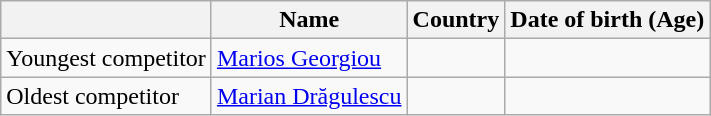<table class="wikitable sortable">
<tr>
<th></th>
<th>Name</th>
<th>Country</th>
<th>Date of birth (Age)</th>
</tr>
<tr>
<td>Youngest competitor</td>
<td><a href='#'>Marios Georgiou</a></td>
<td></td>
<td></td>
</tr>
<tr>
<td>Oldest competitor</td>
<td><a href='#'>Marian Drăgulescu</a></td>
<td></td>
<td></td>
</tr>
</table>
